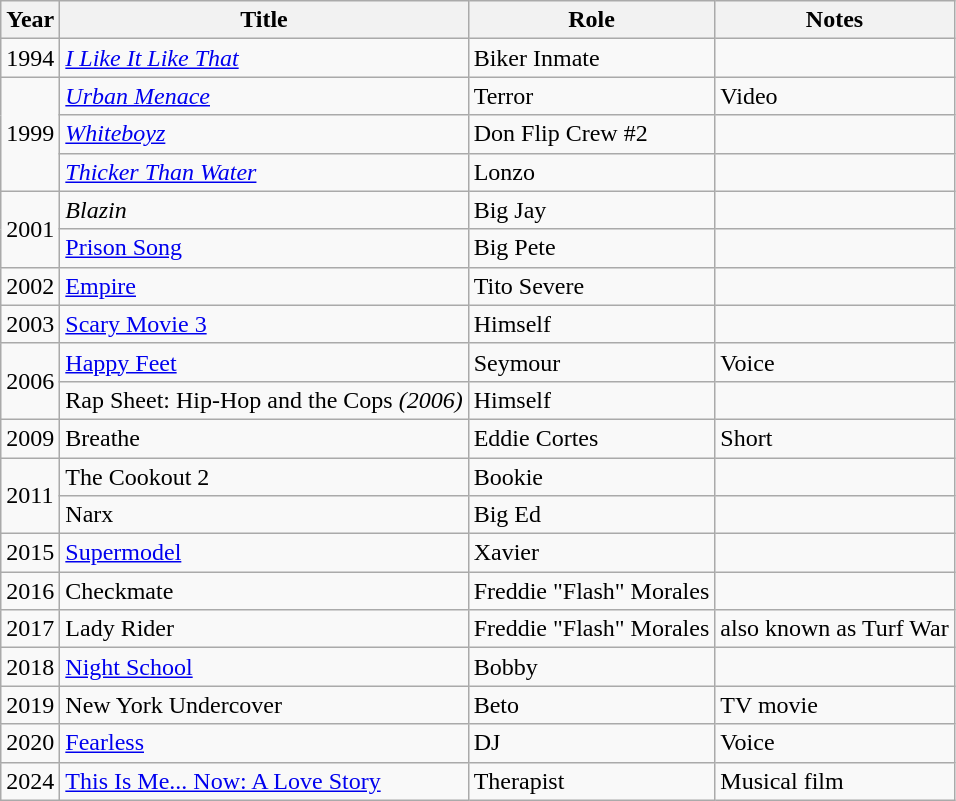<table class="wikitable plainrowheaders sortable" style="margin-right: 0;">
<tr>
<th scope="col">Year</th>
<th scope="col">Title</th>
<th scope="col">Role</th>
<th scope="col" class="unsortable">Notes</th>
</tr>
<tr>
<td>1994</td>
<td><em><a href='#'>I Like It Like That</a></em></td>
<td>Biker Inmate</td>
<td></td>
</tr>
<tr>
<td rowspan=3>1999</td>
<td><em><a href='#'>Urban Menace</a></em></td>
<td>Terror</td>
<td>Video</td>
</tr>
<tr>
<td><em><a href='#'>Whiteboyz</a></em></td>
<td>Don Flip Crew #2</td>
<td></td>
</tr>
<tr>
<td><em><a href='#'>Thicker Than Water</a></em></td>
<td>Lonzo</td>
<td></td>
</tr>
<tr>
<td rowspan=2>2001</td>
<td><em>Blazin<strong></td>
<td>Big Jay</td>
<td></td>
</tr>
<tr>
<td></em><a href='#'>Prison Song</a><em></td>
<td>Big Pete</td>
<td></td>
</tr>
<tr>
<td>2002</td>
<td></em><a href='#'>Empire</a><em></td>
<td>Tito Severe</td>
<td></td>
</tr>
<tr>
<td>2003</td>
<td></em><a href='#'>Scary Movie 3</a><em></td>
<td>Himself</td>
<td></td>
</tr>
<tr>
<td rowspan=2>2006</td>
<td></em><a href='#'>Happy Feet</a><em></td>
<td>Seymour</td>
<td>Voice</td>
</tr>
<tr>
<td></em>Rap Sheet: Hip-Hop and the Cops<em> (2006)</td>
<td>Himself</td>
<td></td>
</tr>
<tr>
<td>2009</td>
<td></em>Breathe<em></td>
<td>Eddie Cortes</td>
<td>Short</td>
</tr>
<tr>
<td rowspan=2>2011</td>
<td></em>The Cookout 2<em></td>
<td>Bookie</td>
<td></td>
</tr>
<tr>
<td></em>Narx<em></td>
<td>Big Ed</td>
<td></td>
</tr>
<tr>
<td>2015</td>
<td></em><a href='#'>Supermodel</a><em></td>
<td>Xavier</td>
<td></td>
</tr>
<tr>
<td>2016</td>
<td></em>Checkmate<em></td>
<td>Freddie "Flash" Morales</td>
<td></td>
</tr>
<tr>
<td>2017</td>
<td></em>Lady Rider<em></td>
<td>Freddie "Flash" Morales</td>
<td>also known as </em>Turf War<em></td>
</tr>
<tr>
<td>2018</td>
<td></em><a href='#'>Night School</a><em></td>
<td>Bobby</td>
<td></td>
</tr>
<tr>
<td>2019</td>
<td></em>New York Undercover<em></td>
<td>Beto</td>
<td>TV movie</td>
</tr>
<tr>
<td>2020</td>
<td></em><a href='#'>Fearless</a><em></td>
<td>DJ</td>
<td>Voice</td>
</tr>
<tr>
<td>2024</td>
<td></em><a href='#'>This Is Me... Now: A Love Story</a><em></td>
<td>Therapist</td>
<td>Musical film</td>
</tr>
</table>
